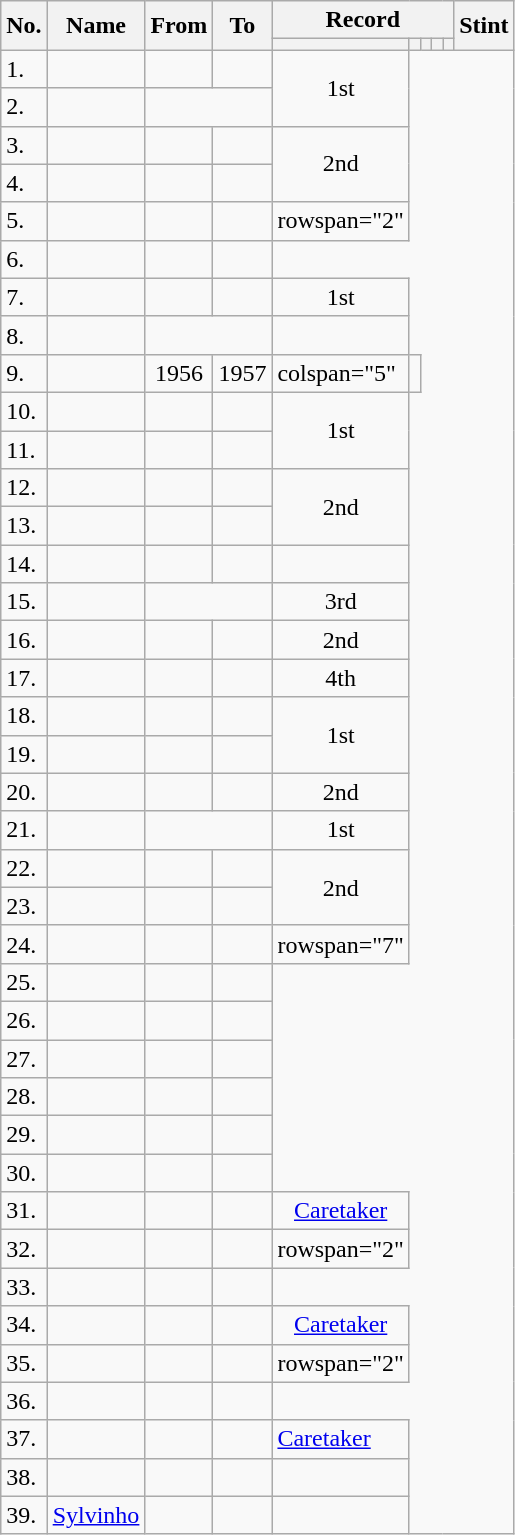<table class="wikitable sortable" style="text-align:left;">
<tr>
<th rowspan=2>No.</th>
<th rowspan=2>Name</th>
<th rowspan=2>From</th>
<th rowspan=2>To</th>
<th colspan=5>Record</th>
<th rowspan=2>Stint</th>
</tr>
<tr>
<th></th>
<th></th>
<th></th>
<th></th>
<th></th>
</tr>
<tr>
<td>1.</td>
<td> </td>
<td></td>
<td><br></td>
<td align="center" rowspan="2">1st</td>
</tr>
<tr>
<td>2.</td>
<td> </td>
<td align="center" colspan="2"><br></td>
</tr>
<tr>
<td>3.</td>
<td> </td>
<td></td>
<td><br></td>
<td align="center" rowspan="2">2nd</td>
</tr>
<tr>
<td>4.</td>
<td> </td>
<td></td>
<td><br></td>
</tr>
<tr>
<td>5.</td>
<td> </td>
<td></td>
<td><br></td>
<td>rowspan="2" </td>
</tr>
<tr>
<td>6.</td>
<td> </td>
<td></td>
<td><br></td>
</tr>
<tr>
<td>7.</td>
<td> </td>
<td></td>
<td><br></td>
<td align="center">1st</td>
</tr>
<tr>
<td>8.</td>
<td> </td>
<td align="center" colspan="2"><br></td>
<td></td>
</tr>
<tr>
<td>9.</td>
<td> </td>
<td align="center">1956</td>
<td align="center">1957</td>
<td>colspan="5" </td>
<td align="center"></td>
</tr>
<tr>
<td>10.</td>
<td> </td>
<td></td>
<td><br></td>
<td align="center" rowspan="2">1st</td>
</tr>
<tr>
<td>11.</td>
<td> </td>
<td></td>
<td><br></td>
</tr>
<tr>
<td>12.</td>
<td> </td>
<td></td>
<td><br></td>
<td align="center" rowspan="2">2nd</td>
</tr>
<tr>
<td>13.</td>
<td> </td>
<td></td>
<td><br></td>
</tr>
<tr>
<td>14.</td>
<td> </td>
<td></td>
<td><br></td>
<td></td>
</tr>
<tr>
<td>15.</td>
<td> </td>
<td align="center" colspan="2"><br></td>
<td align="center">3rd</td>
</tr>
<tr>
<td>16.</td>
<td> </td>
<td></td>
<td><br></td>
<td align="center">2nd</td>
</tr>
<tr>
<td>17.</td>
<td> </td>
<td></td>
<td><br></td>
<td align="center">4th</td>
</tr>
<tr>
<td>18.</td>
<td> </td>
<td></td>
<td><br></td>
<td align="center" rowspan="2">1st</td>
</tr>
<tr>
<td>19.</td>
<td> </td>
<td></td>
<td><br></td>
</tr>
<tr>
<td>20.</td>
<td> </td>
<td></td>
<td><br></td>
<td align="center">2nd</td>
</tr>
<tr>
<td>21.</td>
<td> </td>
<td align="center" colspan="2"><br></td>
<td align="center">1st</td>
</tr>
<tr>
<td>22.</td>
<td> </td>
<td></td>
<td><br></td>
<td align="center" rowspan="2">2nd</td>
</tr>
<tr>
<td>23.</td>
<td> </td>
<td></td>
<td><br></td>
</tr>
<tr>
<td>24.</td>
<td> </td>
<td></td>
<td><br></td>
<td>rowspan="7" </td>
</tr>
<tr>
<td>25.</td>
<td> </td>
<td></td>
<td><br></td>
</tr>
<tr>
<td>26.</td>
<td> </td>
<td></td>
<td><br></td>
</tr>
<tr>
<td>27.</td>
<td> </td>
<td></td>
<td><br></td>
</tr>
<tr>
<td>28.</td>
<td> </td>
<td></td>
<td><br></td>
</tr>
<tr>
<td>29.</td>
<td> </td>
<td></td>
<td><br></td>
</tr>
<tr>
<td>30.</td>
<td> </td>
<td></td>
<td><br></td>
</tr>
<tr>
<td>31.</td>
<td> </td>
<td></td>
<td><br></td>
<td align="center"><a href='#'>Caretaker</a></td>
</tr>
<tr>
<td>32.</td>
<td> </td>
<td></td>
<td><br></td>
<td>rowspan="2" </td>
</tr>
<tr>
<td>33.</td>
<td> </td>
<td></td>
<td><br></td>
</tr>
<tr>
<td>34.</td>
<td> </td>
<td></td>
<td><br></td>
<td align="center"><a href='#'>Caretaker</a></td>
</tr>
<tr>
<td>35.</td>
<td> </td>
<td></td>
<td><br></td>
<td>rowspan="2" </td>
</tr>
<tr>
<td>36.</td>
<td> </td>
<td></td>
<td><br></td>
</tr>
<tr>
<td>37.</td>
<td> </td>
<td></td>
<td><br></td>
<td><a href='#'>Caretaker</a></td>
</tr>
<tr>
<td>38.</td>
<td> </td>
<td></td>
<td><br></td>
<td></td>
</tr>
<tr>
<td>39.</td>
<td> <a href='#'>Sylvinho</a></td>
<td></td>
<td><br></td>
<td></td>
</tr>
</table>
